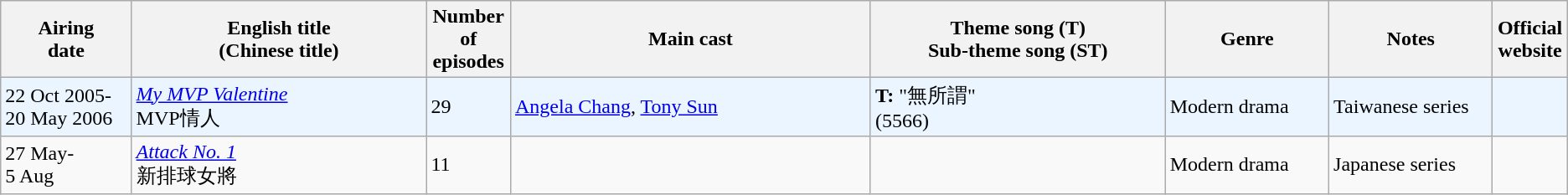<table class="wikitable">
<tr>
<th align=center width=8% bgcolor="silver">Airing<br>date</th>
<th align=center width=18% bgcolor="silver">English title <br> (Chinese title)</th>
<th align=center width=5% bgcolor="silver">Number of episodes</th>
<th align=center width=22% bgcolor="silver">Main cast</th>
<th align=center width=18% bgcolor="silver">Theme song (T) <br>Sub-theme song (ST)</th>
<th align=center width=10% bgcolor="silver">Genre</th>
<th align=center width=10% bgcolor="silver">Notes</th>
<th align=center width=1% bgcolor="silver">Official website</th>
</tr>
<tr ---- bgcolor="ebf5ff">
<td>22 Oct 2005-<br> 20 May 2006</td>
<td><em><a href='#'>My MVP Valentine</a></em> <br> MVP情人</td>
<td>29</td>
<td><a href='#'>Angela Chang</a>, <a href='#'>Tony Sun</a></td>
<td><strong>T:</strong> "無所謂" <br>(5566)</td>
<td>Modern drama</td>
<td>Taiwanese series</td>
<td></td>
</tr>
<tr>
<td>27 May-<br> 5 Aug</td>
<td><em><a href='#'>Attack No. 1</a></em> <br> 新排球女將</td>
<td>11</td>
<td></td>
<td></td>
<td>Modern drama</td>
<td>Japanese series</td>
<td></td>
</tr>
</table>
